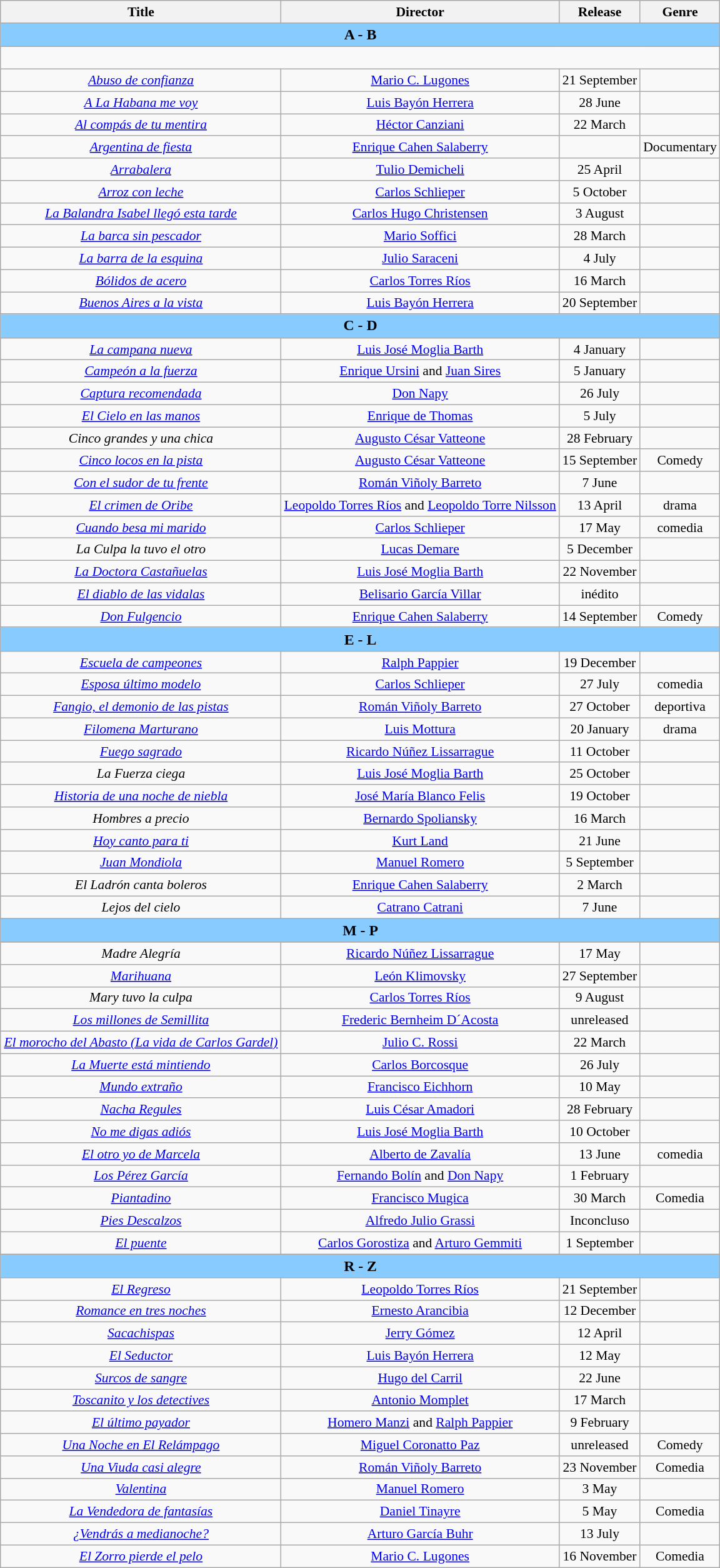<table class="wikitable" style="margin:1em 0 1em 1em; text-align: center; font-size: 90%;">
<tr>
<th scope="col">Title</th>
<th scope="col">Director</th>
<th scope="col">Release</th>
<th scope="col">Genre</th>
</tr>
<tr>
<th colspan="4" style="background-color:#88ccff; font-size:110%;"><strong>A  -  B</strong></th>
</tr>
<tr style="height:24px">
</tr>
<tr>
<td><em><a href='#'>Abuso de confianza</a></em></td>
<td><a href='#'>Mario C. Lugones</a></td>
<td>21 September</td>
<td></td>
</tr>
<tr>
<td><em><a href='#'>A La Habana me voy</a></em></td>
<td><a href='#'>Luis Bayón Herrera</a></td>
<td>28 June</td>
<td></td>
</tr>
<tr>
<td><em><a href='#'>Al compás de tu mentira</a></em></td>
<td><a href='#'>Héctor Canziani</a></td>
<td>22 March</td>
<td></td>
</tr>
<tr>
<td><em><a href='#'>Argentina de fiesta</a></em></td>
<td><a href='#'>Enrique Cahen Salaberry</a></td>
<td></td>
<td>Documentary</td>
</tr>
<tr>
<td><em><a href='#'>Arrabalera</a></em></td>
<td><a href='#'>Tulio Demicheli</a></td>
<td>25 April</td>
<td></td>
</tr>
<tr>
<td><em><a href='#'>Arroz con leche</a></em></td>
<td><a href='#'>Carlos Schlieper</a></td>
<td>5 October</td>
<td></td>
</tr>
<tr>
<td><em><a href='#'>La Balandra Isabel llegó esta tarde</a></em></td>
<td><a href='#'>Carlos Hugo Christensen</a></td>
<td>3 August</td>
<td></td>
</tr>
<tr>
<td><em><a href='#'>La barca sin pescador</a></em></td>
<td><a href='#'>Mario Soffici</a></td>
<td>28 March</td>
<td></td>
</tr>
<tr>
<td><em><a href='#'>La barra de la esquina</a></em></td>
<td><a href='#'>Julio Saraceni</a></td>
<td>4 July</td>
<td></td>
</tr>
<tr>
<td><em><a href='#'>Bólidos de acero</a></em></td>
<td><a href='#'>Carlos Torres Ríos</a></td>
<td>16 March</td>
<td></td>
</tr>
<tr>
<td><em><a href='#'>Buenos Aires a la vista</a></em></td>
<td><a href='#'>Luis Bayón Herrera</a></td>
<td>20 September</td>
<td></td>
</tr>
<tr>
<th colspan="4" style="background-color:#88ccff; font-size:110%;"><strong>C  -  D</strong></th>
</tr>
<tr>
<td><em><a href='#'>La campana nueva</a></em></td>
<td><a href='#'>Luis José Moglia Barth</a></td>
<td>4 January</td>
<td></td>
</tr>
<tr>
<td><em><a href='#'>Campeón a la fuerza</a></em></td>
<td><a href='#'>Enrique Ursini</a> and <a href='#'>Juan Sires</a></td>
<td>5 January</td>
<td></td>
</tr>
<tr>
<td><em><a href='#'>Captura recomendada</a></em></td>
<td><a href='#'>Don Napy</a></td>
<td>26 July</td>
<td></td>
</tr>
<tr>
<td><em><a href='#'>El Cielo en las manos</a></em></td>
<td><a href='#'>Enrique de Thomas</a></td>
<td>5 July</td>
<td></td>
</tr>
<tr>
<td><em>Cinco grandes y una chica</em></td>
<td><a href='#'>Augusto César Vatteone</a></td>
<td>28 February</td>
<td></td>
</tr>
<tr>
<td><em><a href='#'>Cinco locos en la pista</a></em></td>
<td><a href='#'>Augusto César Vatteone</a></td>
<td>15 September</td>
<td>Comedy</td>
</tr>
<tr>
<td><em><a href='#'>Con el sudor de tu frente</a></em></td>
<td><a href='#'>Román Viñoly Barreto</a></td>
<td>7 June</td>
<td></td>
</tr>
<tr>
<td><em><a href='#'>El crimen de Oribe</a></em></td>
<td><a href='#'>Leopoldo Torres Ríos</a> and <a href='#'>Leopoldo Torre Nilsson</a></td>
<td>13 April</td>
<td>drama</td>
</tr>
<tr>
<td><em><a href='#'>Cuando besa mi marido</a></em></td>
<td><a href='#'>Carlos Schlieper</a></td>
<td>17 May</td>
<td>comedia</td>
</tr>
<tr>
<td><em>La Culpa la tuvo el otro</em></td>
<td><a href='#'>Lucas Demare</a></td>
<td>5 December</td>
<td></td>
</tr>
<tr>
<td><em><a href='#'>La Doctora Castañuelas</a></em></td>
<td><a href='#'>Luis José Moglia Barth</a></td>
<td>22 November</td>
<td></td>
</tr>
<tr>
<td><em><a href='#'>El diablo de las vidalas</a></em></td>
<td><a href='#'>Belisario García Villar</a></td>
<td>inédito</td>
<td></td>
</tr>
<tr>
<td><em><a href='#'>Don Fulgencio</a></em></td>
<td><a href='#'>Enrique Cahen Salaberry</a></td>
<td>14 September</td>
<td>Comedy</td>
</tr>
<tr>
<th colspan="4" style="background-color:#88ccff; font-size:110%;"><strong>E  -  L</strong></th>
</tr>
<tr>
<td><em><a href='#'>Escuela de campeones</a></em></td>
<td><a href='#'>Ralph Pappier</a></td>
<td>19 December</td>
<td></td>
</tr>
<tr>
<td><em><a href='#'>Esposa último modelo</a></em></td>
<td><a href='#'>Carlos Schlieper</a></td>
<td>27 July</td>
<td>comedia</td>
</tr>
<tr>
<td><em><a href='#'>Fangio, el demonio de las pistas</a></em></td>
<td><a href='#'>Román Viñoly Barreto</a></td>
<td>27 October</td>
<td>deportiva</td>
</tr>
<tr>
<td><em><a href='#'>Filomena Marturano</a></em></td>
<td><a href='#'>Luis Mottura</a></td>
<td>20 January</td>
<td>drama</td>
</tr>
<tr>
<td><em><a href='#'>Fuego sagrado</a></em></td>
<td><a href='#'>Ricardo Núñez Lissarrague</a></td>
<td>11 October</td>
<td></td>
</tr>
<tr>
<td><em>La Fuerza ciega</em></td>
<td><a href='#'>Luis José Moglia Barth</a></td>
<td>25 October</td>
<td></td>
</tr>
<tr>
<td><em><a href='#'>Historia de una noche de niebla</a></em></td>
<td><a href='#'>José María Blanco Felis</a></td>
<td>19 October</td>
<td></td>
</tr>
<tr>
<td><em>Hombres a precio</em></td>
<td><a href='#'>Bernardo Spoliansky</a></td>
<td>16 March</td>
<td></td>
</tr>
<tr>
<td><em><a href='#'>Hoy canto para ti</a></em></td>
<td><a href='#'>Kurt Land</a></td>
<td>21 June</td>
<td></td>
</tr>
<tr>
<td><em><a href='#'>Juan Mondiola</a></em></td>
<td><a href='#'>Manuel Romero</a></td>
<td>5 September</td>
<td></td>
</tr>
<tr>
<td><em>El Ladrón canta boleros</em></td>
<td><a href='#'>Enrique Cahen Salaberry</a></td>
<td>2 March</td>
<td></td>
</tr>
<tr>
<td><em>Lejos del cielo</em></td>
<td><a href='#'>Catrano Catrani</a></td>
<td>7 June</td>
<td></td>
</tr>
<tr>
<th colspan="4" style="background-color:#88ccff; font-size:110%;"><strong>M  -  P</strong></th>
</tr>
<tr>
<td><em>Madre Alegría</em></td>
<td><a href='#'>Ricardo Núñez Lissarrague</a></td>
<td>17 May</td>
<td></td>
</tr>
<tr>
<td><em><a href='#'>Marihuana</a></em></td>
<td><a href='#'>León Klimovsky</a></td>
<td>27 September</td>
<td></td>
</tr>
<tr>
<td><em>Mary tuvo la culpa</em></td>
<td><a href='#'>Carlos Torres Ríos</a></td>
<td>9 August</td>
<td></td>
</tr>
<tr>
<td><em><a href='#'>Los millones de Semillita</a></em></td>
<td><a href='#'>Frederic Bernheim D´Acosta</a></td>
<td>unreleased</td>
<td></td>
</tr>
<tr>
<td><em><a href='#'>El morocho del Abasto (La vida de Carlos Gardel)</a></em></td>
<td><a href='#'>Julio C. Rossi</a></td>
<td>22 March</td>
<td></td>
</tr>
<tr>
<td><em><a href='#'>La Muerte está mintiendo</a></em></td>
<td><a href='#'>Carlos Borcosque</a></td>
<td>26 July</td>
<td></td>
</tr>
<tr>
<td><em><a href='#'>Mundo extraño</a></em></td>
<td><a href='#'>Francisco Eichhorn</a></td>
<td>10 May</td>
<td></td>
</tr>
<tr>
<td><em><a href='#'>Nacha Regules</a></em></td>
<td><a href='#'>Luis César Amadori</a></td>
<td>28 February</td>
<td></td>
</tr>
<tr>
<td><em><a href='#'>No me digas adiós</a></em></td>
<td><a href='#'>Luis José Moglia Barth</a></td>
<td>10 October</td>
<td></td>
</tr>
<tr>
<td><em><a href='#'>El otro yo de Marcela</a></em></td>
<td><a href='#'>Alberto de Zavalía</a></td>
<td>13 June</td>
<td>comedia</td>
</tr>
<tr>
<td><em><a href='#'>Los Pérez García</a></em></td>
<td><a href='#'>Fernando Bolín</a> and <a href='#'>Don Napy</a></td>
<td>1 February</td>
<td></td>
</tr>
<tr>
<td><em><a href='#'>Piantadino</a></em></td>
<td><a href='#'>Francisco Mugica</a></td>
<td>30 March</td>
<td>Comedia</td>
</tr>
<tr>
<td><em><a href='#'>Pies Descalzos</a></em></td>
<td><a href='#'>Alfredo Julio Grassi</a></td>
<td>Inconcluso</td>
<td></td>
</tr>
<tr>
<td><em><a href='#'>El puente</a></em></td>
<td><a href='#'>Carlos Gorostiza</a> and <a href='#'>Arturo Gemmiti</a></td>
<td>1 September</td>
<td></td>
</tr>
<tr>
<th colspan="4" style="background-color:#88ccff; font-size:110%;"><strong>R  -  Z</strong></th>
</tr>
<tr>
<td><em><a href='#'>El Regreso</a></em></td>
<td><a href='#'>Leopoldo Torres Ríos</a></td>
<td>21 September</td>
<td></td>
</tr>
<tr>
<td><em><a href='#'>Romance en tres noches</a></em></td>
<td><a href='#'>Ernesto Arancibia</a></td>
<td>12 December</td>
<td></td>
</tr>
<tr>
<td><em><a href='#'>Sacachispas</a></em></td>
<td><a href='#'>Jerry Gómez</a></td>
<td>12 April</td>
<td></td>
</tr>
<tr>
<td><em><a href='#'>El Seductor</a></em></td>
<td><a href='#'>Luis Bayón Herrera</a></td>
<td>12 May</td>
<td></td>
</tr>
<tr>
<td><em><a href='#'>Surcos de sangre</a></em></td>
<td><a href='#'>Hugo del Carril</a></td>
<td>22 June</td>
<td></td>
</tr>
<tr>
<td><em><a href='#'>Toscanito y los detectives</a></em></td>
<td><a href='#'>Antonio Momplet</a></td>
<td>17 March</td>
<td></td>
</tr>
<tr>
<td><em><a href='#'>El último payador</a></em></td>
<td><a href='#'>Homero Manzi</a> and <a href='#'>Ralph Pappier</a></td>
<td>9 February</td>
<td></td>
</tr>
<tr>
<td><em><a href='#'>Una Noche en El Relámpago</a></em></td>
<td><a href='#'>Miguel Coronatto Paz</a></td>
<td>unreleased</td>
<td>Comedy</td>
</tr>
<tr>
<td><em><a href='#'>Una Viuda casi alegre</a></em></td>
<td><a href='#'>Román Viñoly Barreto</a></td>
<td>23 November</td>
<td>Comedia</td>
</tr>
<tr>
<td><em><a href='#'>Valentina</a></em></td>
<td><a href='#'>Manuel Romero</a></td>
<td>3 May</td>
<td></td>
</tr>
<tr>
<td><em><a href='#'>La Vendedora de fantasías</a></em></td>
<td><a href='#'>Daniel Tinayre</a></td>
<td>5 May</td>
<td>Comedia</td>
</tr>
<tr>
<td><em><a href='#'>¿Vendrás a medianoche?</a></em></td>
<td><a href='#'>Arturo García Buhr</a></td>
<td>13 July</td>
<td></td>
</tr>
<tr>
<td><em><a href='#'>El Zorro pierde el pelo</a></em></td>
<td><a href='#'>Mario C. Lugones</a></td>
<td>16 November</td>
<td>Comedia</td>
</tr>
</table>
